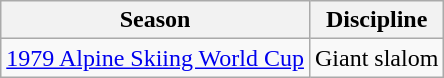<table class="wikitable">
<tr>
<th>Season</th>
<th>Discipline</th>
</tr>
<tr>
<td><a href='#'>1979 Alpine Skiing World Cup</a></td>
<td>Giant slalom</td>
</tr>
</table>
